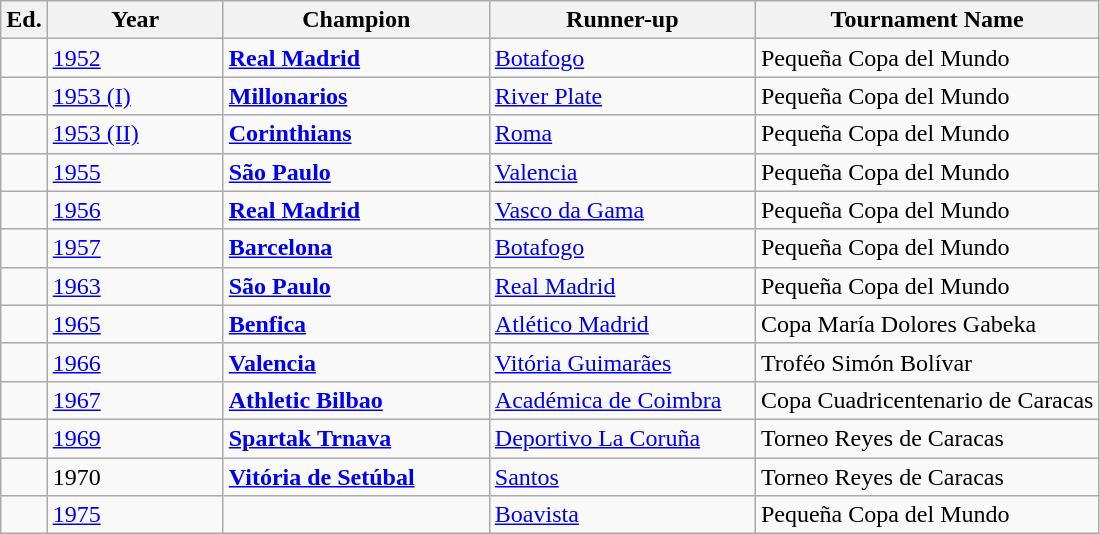<table class="wikitable sortable">
<tr>
<th width=>Ed.</th>
<th width=110px>Year</th>
<th width=170px>Champion</th>
<th width=170px>Runner-up</th>
<th>Tournament Name</th>
</tr>
<tr>
<td></td>
<td><a href='#'>1952</a></td>
<td> <strong><a href='#'>Real Madrid</a></strong></td>
<td> <a href='#'>Botafogo</a></td>
<td>Pequeña Copa del Mundo</td>
</tr>
<tr>
<td></td>
<td><a href='#'>1953 (I)</a> </td>
<td> <strong><a href='#'>Millonarios</a></strong></td>
<td> <a href='#'>River Plate</a></td>
<td>Pequeña Copa del Mundo</td>
</tr>
<tr>
<td></td>
<td><a href='#'>1953 (II)</a> </td>
<td> <strong><a href='#'>Corinthians</a></strong></td>
<td> <a href='#'>Roma</a></td>
<td>Pequeña Copa del Mundo</td>
</tr>
<tr>
<td></td>
<td><a href='#'>1955</a></td>
<td> <strong><a href='#'>São Paulo</a></strong></td>
<td> <a href='#'>Valencia</a></td>
<td>Pequeña Copa del Mundo</td>
</tr>
<tr>
<td></td>
<td><a href='#'>1956</a></td>
<td> <strong><a href='#'>Real Madrid</a></strong></td>
<td> <a href='#'>Vasco da Gama</a></td>
<td>Pequeña Copa del Mundo</td>
</tr>
<tr>
<td></td>
<td><a href='#'>1957</a></td>
<td> <strong><a href='#'>Barcelona</a></strong></td>
<td> <a href='#'>Botafogo</a></td>
<td>Pequeña Copa del Mundo</td>
</tr>
<tr>
<td></td>
<td><a href='#'>1963</a></td>
<td> <strong><a href='#'>São Paulo</a></strong></td>
<td> <a href='#'>Real Madrid</a></td>
<td>Pequeña Copa del Mundo</td>
</tr>
<tr>
<td></td>
<td><a href='#'>1965</a></td>
<td> <strong><a href='#'>Benfica</a></strong></td>
<td> <a href='#'>Atlético Madrid</a></td>
<td>Copa María Dolores Gabeka</td>
</tr>
<tr>
<td></td>
<td><a href='#'>1966</a></td>
<td> <strong><a href='#'>Valencia</a></strong></td>
<td> <a href='#'>Vitória Guimarães</a></td>
<td>Troféo Simón Bolívar</td>
</tr>
<tr>
<td></td>
<td><a href='#'>1967</a></td>
<td> <strong><a href='#'>Athletic Bilbao</a></strong></td>
<td> <a href='#'>Académica de Coimbra</a></td>
<td>Copa Cuadricentenario de Caracas</td>
</tr>
<tr>
<td></td>
<td><a href='#'>1969</a></td>
<td> <strong><a href='#'>Spartak Trnava</a></strong></td>
<td> <a href='#'>Deportivo La Coruña</a></td>
<td>Torneo Reyes de Caracas</td>
</tr>
<tr>
<td></td>
<td>1970</td>
<td> <strong><a href='#'>Vitória de Setúbal</a></strong></td>
<td> <a href='#'>Santos</a></td>
<td>Torneo Reyes de Caracas</td>
</tr>
<tr>
<td></td>
<td><a href='#'>1975</a></td>
<td><strong></strong> </td>
<td> <a href='#'>Boavista</a></td>
<td>Pequeña Copa del Mundo</td>
</tr>
</table>
